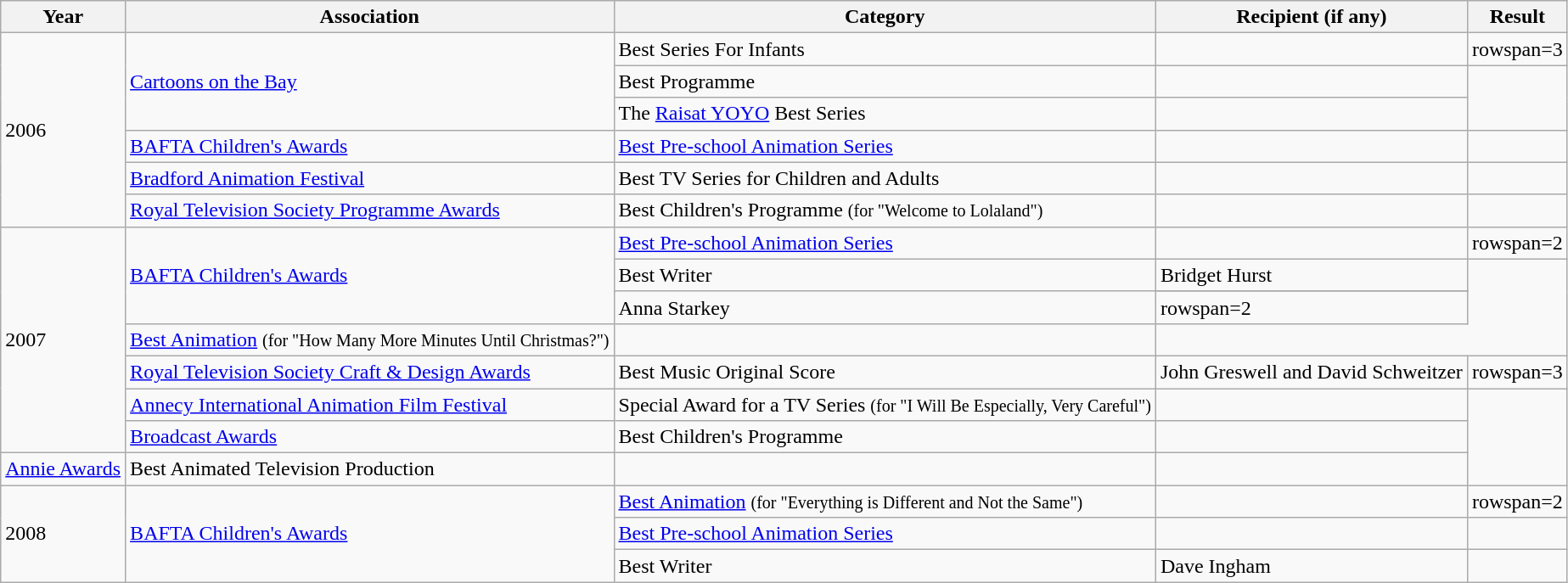<table class="wikitable">
<tr>
<th><strong>Year</strong></th>
<th><strong>Association</strong></th>
<th><strong>Category</strong></th>
<th><strong>Recipient (if any)</strong></th>
<th><strong>Result</strong></th>
</tr>
<tr>
<td rowspan=6>2006</td>
<td rowspan=3><a href='#'>Cartoons on the Bay</a></td>
<td>Best Series For Infants</td>
<td></td>
<td>rowspan=3 </td>
</tr>
<tr>
<td>Best Programme</td>
<td></td>
</tr>
<tr>
<td>The <a href='#'>Raisat YOYO</a> Best Series</td>
<td></td>
</tr>
<tr>
<td><a href='#'>BAFTA Children's Awards</a></td>
<td><a href='#'>Best Pre-school Animation Series</a></td>
<td></td>
<td></td>
</tr>
<tr>
<td><a href='#'>Bradford Animation Festival</a></td>
<td>Best TV Series for Children and Adults</td>
<td></td>
<td></td>
</tr>
<tr>
<td><a href='#'>Royal Television Society Programme Awards</a></td>
<td>Best Children's Programme <small>(for "Welcome to Lolaland")</small></td>
<td></td>
<td></td>
</tr>
<tr>
<td rowspan=8>2007</td>
<td rowspan=4><a href='#'>BAFTA Children's Awards</a></td>
<td><a href='#'>Best Pre-school Animation Series</a></td>
<td></td>
<td>rowspan=2 </td>
</tr>
<tr>
<td rowspan=2>Best Writer</td>
<td>Bridget Hurst</td>
</tr>
<tr>
</tr>
<tr>
<td>Anna Starkey</td>
<td>rowspan=2 </td>
</tr>
<tr>
<td><a href='#'>Best Animation</a> <small>(for "How Many More Minutes Until Christmas?")</small></td>
<td></td>
</tr>
<tr>
<td><a href='#'>Royal Television Society Craft & Design Awards</a></td>
<td>Best Music Original Score</td>
<td>John Greswell and David Schweitzer</td>
<td>rowspan=3 </td>
</tr>
<tr>
<td><a href='#'>Annecy International Animation Film Festival</a></td>
<td>Special Award for a TV Series <small>(for "I Will Be Especially, Very Careful")</small></td>
<td></td>
</tr>
<tr>
<td><a href='#'>Broadcast Awards</a></td>
<td>Best Children's Programme</td>
<td></td>
</tr>
<tr>
<td><a href='#'>Annie Awards</a></td>
<td>Best Animated Television Production</td>
<td></td>
<td></td>
</tr>
<tr>
<td rowspan=3>2008</td>
<td rowspan=3><a href='#'>BAFTA Children's Awards</a></td>
<td><a href='#'>Best Animation</a> <small>(for "Everything is Different and Not the Same")</small></td>
<td></td>
<td>rowspan=2 </td>
</tr>
<tr>
<td><a href='#'>Best Pre-school Animation Series</a></td>
<td></td>
</tr>
<tr>
<td>Best Writer</td>
<td>Dave Ingham</td>
<td></td>
</tr>
</table>
